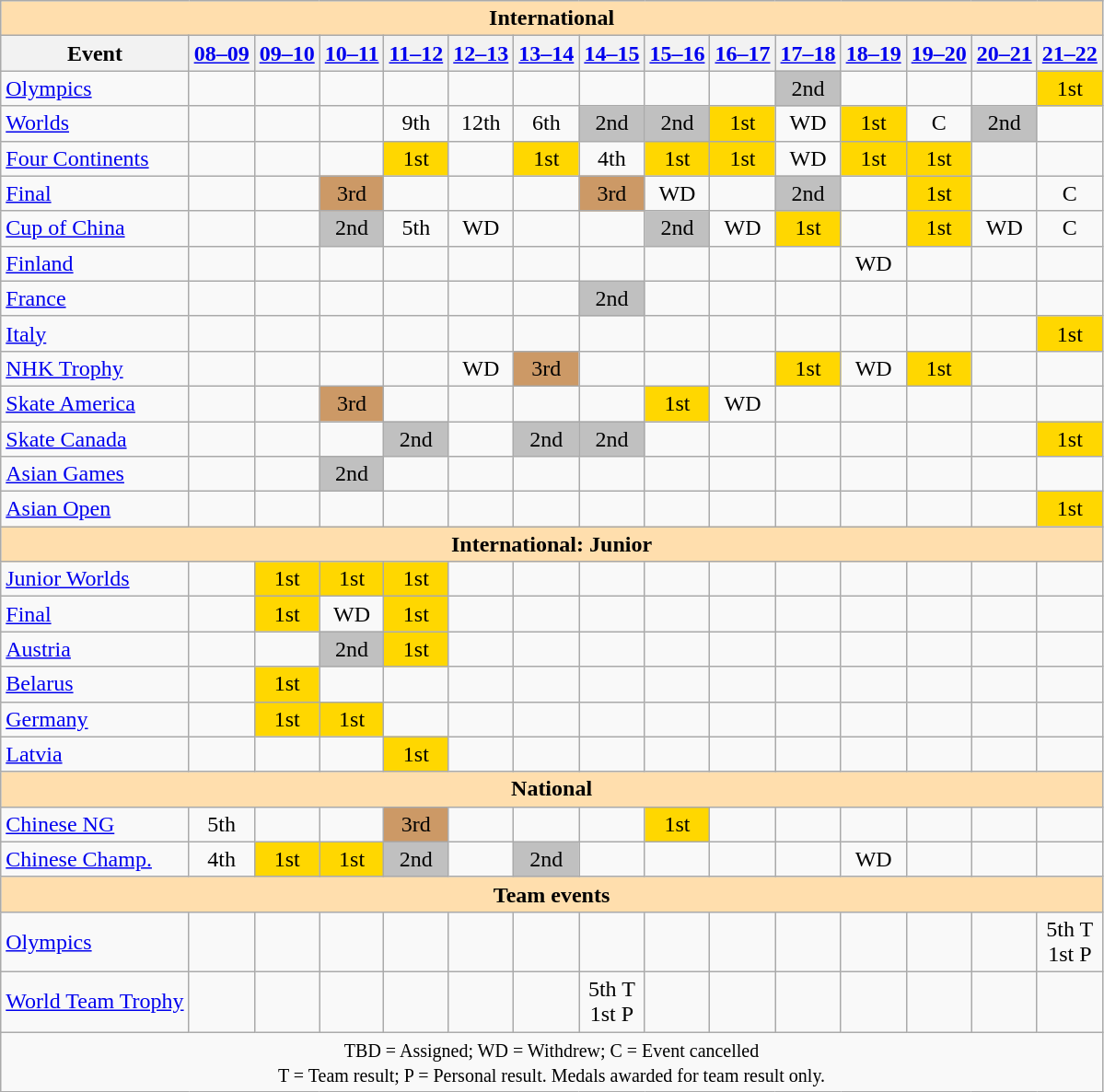<table class="wikitable" style="text-align:center">
<tr>
<th colspan=15 style="background-color: #ffdead; " align="center">International</th>
</tr>
<tr>
<th>Event</th>
<th><a href='#'>08–09</a></th>
<th><a href='#'>09–10</a></th>
<th><a href='#'>10–11</a></th>
<th><a href='#'>11–12</a></th>
<th><a href='#'>12–13</a></th>
<th><a href='#'>13–14</a></th>
<th><a href='#'>14–15</a></th>
<th><a href='#'>15–16</a></th>
<th><a href='#'>16–17</a></th>
<th><a href='#'>17–18</a></th>
<th><a href='#'>18–19</a></th>
<th><a href='#'>19–20</a></th>
<th><a href='#'>20–21</a></th>
<th><a href='#'>21–22</a></th>
</tr>
<tr>
<td align=left><a href='#'>Olympics</a></td>
<td></td>
<td></td>
<td></td>
<td></td>
<td></td>
<td></td>
<td></td>
<td></td>
<td></td>
<td bgcolor=silver>2nd</td>
<td></td>
<td></td>
<td></td>
<td bgcolor=gold>1st</td>
</tr>
<tr>
<td align=left><a href='#'>Worlds</a></td>
<td></td>
<td></td>
<td></td>
<td>9th</td>
<td>12th</td>
<td>6th</td>
<td bgcolor=silver>2nd</td>
<td bgcolor=silver>2nd</td>
<td bgcolor=gold>1st</td>
<td>WD</td>
<td bgcolor=gold>1st</td>
<td>C</td>
<td bgcolor=silver>2nd</td>
<td></td>
</tr>
<tr>
<td align=left><a href='#'>Four Continents</a></td>
<td></td>
<td></td>
<td></td>
<td bgcolor=gold>1st</td>
<td></td>
<td bgcolor=gold>1st</td>
<td>4th</td>
<td bgcolor=gold>1st</td>
<td bgcolor=gold>1st</td>
<td>WD</td>
<td bgcolor=gold>1st</td>
<td bgcolor=gold>1st</td>
<td></td>
<td></td>
</tr>
<tr>
<td align=left> <a href='#'>Final</a></td>
<td></td>
<td></td>
<td bgcolor="#cc9966">3rd</td>
<td></td>
<td></td>
<td></td>
<td bgcolor="#cc9966">3rd</td>
<td>WD</td>
<td></td>
<td bgcolor=silver>2nd</td>
<td></td>
<td bgcolor=gold>1st</td>
<td></td>
<td>C</td>
</tr>
<tr>
<td align=left> <a href='#'>Cup of China</a></td>
<td></td>
<td></td>
<td bgcolor=silver>2nd</td>
<td>5th</td>
<td>WD</td>
<td></td>
<td></td>
<td bgcolor=silver>2nd</td>
<td>WD</td>
<td bgcolor=gold>1st</td>
<td></td>
<td bgcolor=gold>1st</td>
<td>WD</td>
<td>C</td>
</tr>
<tr>
<td align=left> <a href='#'>Finland</a></td>
<td></td>
<td></td>
<td></td>
<td></td>
<td></td>
<td></td>
<td></td>
<td></td>
<td></td>
<td></td>
<td>WD</td>
<td></td>
<td></td>
<td></td>
</tr>
<tr>
<td align=left> <a href='#'>France</a></td>
<td></td>
<td></td>
<td></td>
<td></td>
<td></td>
<td></td>
<td bgcolor=silver>2nd</td>
<td></td>
<td></td>
<td></td>
<td></td>
<td></td>
<td></td>
<td></td>
</tr>
<tr>
<td align=left> <a href='#'>Italy</a></td>
<td></td>
<td></td>
<td></td>
<td></td>
<td></td>
<td></td>
<td></td>
<td></td>
<td></td>
<td></td>
<td></td>
<td></td>
<td></td>
<td bgcolor=gold>1st</td>
</tr>
<tr>
<td align=left> <a href='#'>NHK Trophy</a></td>
<td></td>
<td></td>
<td></td>
<td></td>
<td>WD</td>
<td bgcolor="#cc9966">3rd</td>
<td></td>
<td></td>
<td></td>
<td bgcolor=gold>1st</td>
<td>WD</td>
<td bgcolor=gold>1st</td>
<td></td>
<td></td>
</tr>
<tr>
<td align=left> <a href='#'>Skate America</a></td>
<td></td>
<td></td>
<td bgcolor="#cc9966">3rd</td>
<td></td>
<td></td>
<td></td>
<td></td>
<td bgcolor=gold>1st</td>
<td>WD</td>
<td></td>
<td></td>
<td></td>
<td></td>
<td></td>
</tr>
<tr>
<td align=left> <a href='#'>Skate Canada</a></td>
<td></td>
<td></td>
<td></td>
<td bgcolor=silver>2nd</td>
<td></td>
<td bgcolor=silver>2nd</td>
<td bgcolor=silver>2nd</td>
<td></td>
<td></td>
<td></td>
<td></td>
<td></td>
<td></td>
<td bgcolor=gold>1st</td>
</tr>
<tr>
<td align="left"><a href='#'>Asian Games</a></td>
<td></td>
<td></td>
<td bgcolor="silver">2nd</td>
<td></td>
<td></td>
<td></td>
<td></td>
<td></td>
<td></td>
<td></td>
<td></td>
<td></td>
<td></td>
<td></td>
</tr>
<tr>
<td align="left"><a href='#'>Asian Open</a></td>
<td></td>
<td></td>
<td></td>
<td></td>
<td></td>
<td></td>
<td></td>
<td></td>
<td></td>
<td></td>
<td></td>
<td></td>
<td></td>
<td bgcolor=gold>1st</td>
</tr>
<tr>
<th colspan=15 style="background-color: #ffdead; " align="center">International: Junior</th>
</tr>
<tr>
<td align="left"><a href='#'>Junior Worlds</a></td>
<td></td>
<td bgcolor="gold">1st</td>
<td bgcolor="gold">1st</td>
<td bgcolor="gold">1st</td>
<td></td>
<td></td>
<td></td>
<td></td>
<td></td>
<td></td>
<td></td>
<td></td>
<td></td>
<td></td>
</tr>
<tr>
<td align="left"> <a href='#'>Final</a></td>
<td></td>
<td bgcolor="gold">1st</td>
<td>WD</td>
<td bgcolor="gold">1st</td>
<td></td>
<td></td>
<td></td>
<td></td>
<td></td>
<td></td>
<td></td>
<td></td>
<td></td>
<td></td>
</tr>
<tr>
<td align="left"> <a href='#'>Austria</a></td>
<td></td>
<td></td>
<td bgcolor="silver">2nd</td>
<td bgcolor="gold">1st</td>
<td></td>
<td></td>
<td></td>
<td></td>
<td></td>
<td></td>
<td></td>
<td></td>
<td></td>
<td></td>
</tr>
<tr>
<td align="left"> <a href='#'>Belarus</a></td>
<td></td>
<td bgcolor="gold">1st</td>
<td></td>
<td></td>
<td></td>
<td></td>
<td></td>
<td></td>
<td></td>
<td></td>
<td></td>
<td></td>
<td></td>
<td></td>
</tr>
<tr>
<td align="left"> <a href='#'>Germany</a></td>
<td></td>
<td bgcolor="gold">1st</td>
<td bgcolor="gold">1st</td>
<td></td>
<td></td>
<td></td>
<td></td>
<td></td>
<td></td>
<td></td>
<td></td>
<td></td>
<td></td>
<td></td>
</tr>
<tr>
<td align="left"> <a href='#'>Latvia</a></td>
<td></td>
<td></td>
<td></td>
<td bgcolor="gold">1st</td>
<td></td>
<td></td>
<td></td>
<td></td>
<td></td>
<td></td>
<td></td>
<td></td>
<td></td>
<td></td>
</tr>
<tr>
<th colspan=15 style="background-color: #ffdead; " align="center">National</th>
</tr>
<tr>
<td align="left"><a href='#'>Chinese NG</a></td>
<td>5th</td>
<td></td>
<td></td>
<td bgcolor="#cc9966">3rd</td>
<td></td>
<td></td>
<td></td>
<td bgcolor="gold">1st</td>
<td></td>
<td></td>
<td></td>
<td></td>
<td></td>
<td></td>
</tr>
<tr>
<td align="left"><a href='#'>Chinese Champ.</a></td>
<td>4th</td>
<td bgcolor="gold">1st</td>
<td bgcolor="gold">1st</td>
<td bgcolor="silver">2nd</td>
<td></td>
<td bgcolor="silver">2nd</td>
<td></td>
<td></td>
<td></td>
<td></td>
<td>WD</td>
<td></td>
<td></td>
<td></td>
</tr>
<tr>
<th colspan=15 style="background-color: #ffdead; " align="center">Team events</th>
</tr>
<tr>
<td align=left><a href='#'>Olympics</a></td>
<td></td>
<td></td>
<td></td>
<td></td>
<td></td>
<td></td>
<td></td>
<td></td>
<td></td>
<td></td>
<td></td>
<td></td>
<td></td>
<td>5th T<br>1st P</td>
</tr>
<tr>
<td align="left"><a href='#'>World Team Trophy</a></td>
<td></td>
<td></td>
<td></td>
<td></td>
<td></td>
<td></td>
<td>5th T<br>1st P</td>
<td></td>
<td></td>
<td></td>
<td></td>
<td></td>
<td></td>
<td></td>
</tr>
<tr>
<td colspan=15 align="center"><small> TBD = Assigned; WD = Withdrew; C = Event cancelled<br>T = Team result; P = Personal result. Medals awarded for team result only. </small></td>
</tr>
</table>
